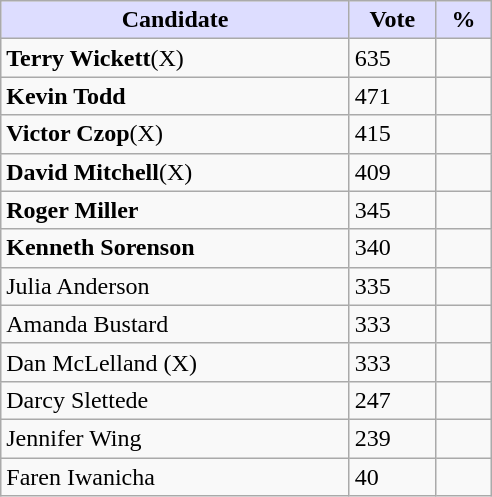<table class="wikitable">
<tr>
<th style="background:#ddf; width:225px;">Candidate</th>
<th style="background:#ddf; width:50px;">Vote</th>
<th style="background:#ddf; width:30px;">%</th>
</tr>
<tr>
<td><strong>Terry Wickett</strong>(X)</td>
<td>635</td>
<td></td>
</tr>
<tr>
<td><strong>Kevin Todd</strong></td>
<td>471</td>
<td></td>
</tr>
<tr>
<td><strong>Victor Czop</strong>(X)</td>
<td>415</td>
<td></td>
</tr>
<tr>
<td><strong>David Mitchell</strong>(X)</td>
<td>409</td>
<td></td>
</tr>
<tr>
<td><strong>Roger Miller</strong></td>
<td>345</td>
<td></td>
</tr>
<tr>
<td><strong>Kenneth Sorenson</strong></td>
<td>340</td>
<td></td>
</tr>
<tr>
<td>Julia Anderson</td>
<td>335</td>
<td></td>
</tr>
<tr>
<td>Amanda Bustard</td>
<td>333</td>
<td></td>
</tr>
<tr>
<td>Dan McLelland (X)</td>
<td>333</td>
<td></td>
</tr>
<tr>
<td>Darcy Slettede</td>
<td>247</td>
<td></td>
</tr>
<tr>
<td>Jennifer Wing</td>
<td>239</td>
<td></td>
</tr>
<tr>
<td>Faren Iwanicha</td>
<td>40</td>
<td></td>
</tr>
</table>
